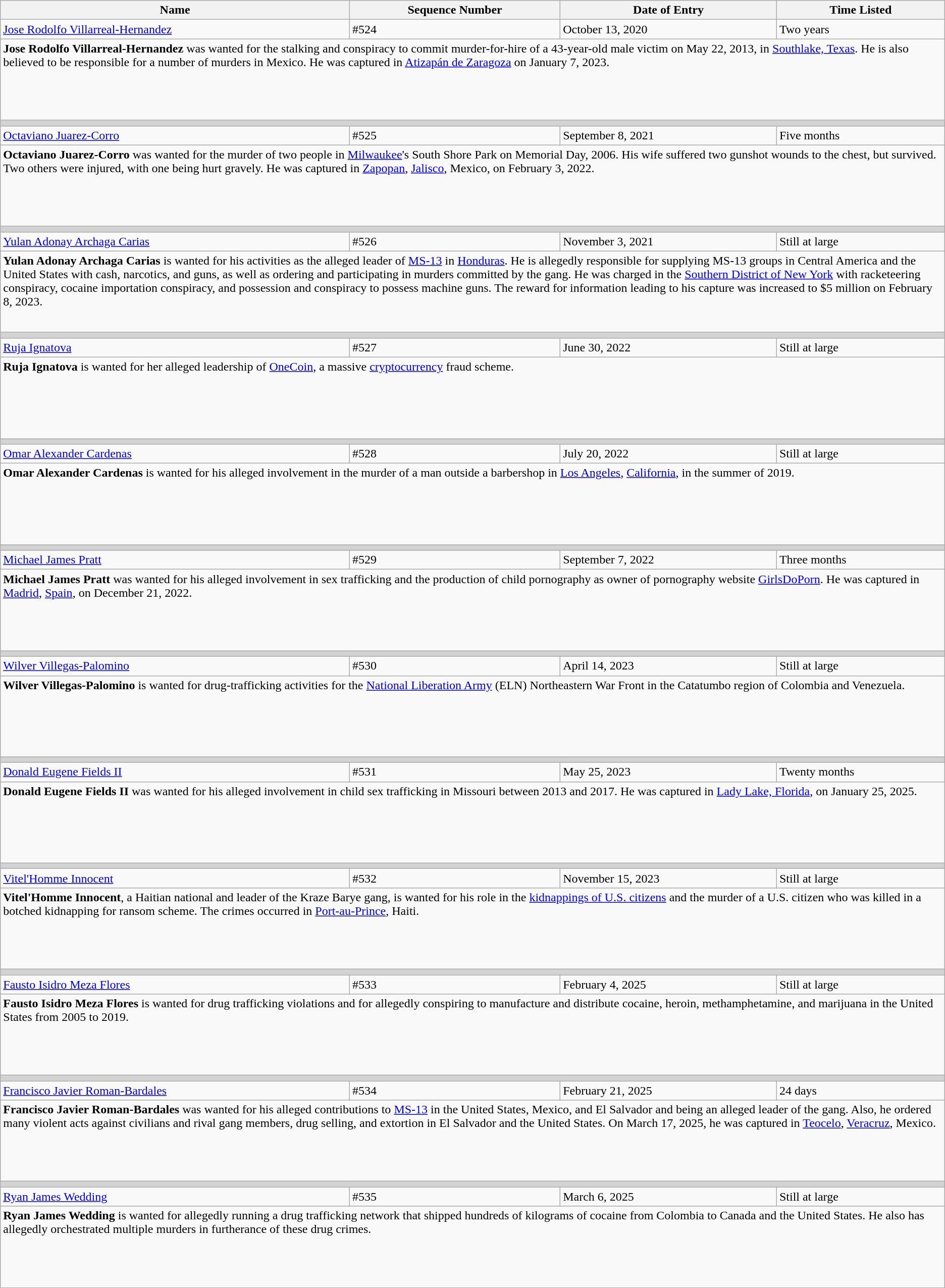<table class="wikitable">
<tr>
<th>Name</th>
<th>Sequence Number</th>
<th>Date of Entry</th>
<th>Time Listed</th>
</tr>
<tr>
<td height="10"><a href='#'>Jose Rodolfo Villarreal-Hernandez</a></td>
<td>#524</td>
<td>October 13, 2020</td>
<td>Two years</td>
</tr>
<tr>
<td colspan="4" valign="top" height="100"><strong>Jose Rodolfo Villarreal-Hernandez</strong> was wanted for the stalking and conspiracy to commit murder-for-hire of a 43-year-old male victim on May 22, 2013, in <a href='#'>Southlake, Texas</a>. He is also believed to be responsible for a number of murders in Mexico. He was captured in <a href='#'>Atizapán de Zaragoza</a> on January 7, 2023.</td>
</tr>
<tr>
<td colspan="4" style="background-color:lightgrey;"></td>
</tr>
<tr>
<td height="10"><a href='#'>Octaviano Juarez-Corro</a></td>
<td>#525</td>
<td>September 8, 2021</td>
<td>Five months</td>
</tr>
<tr>
<td colspan="4" valign="top" height="100"><strong>Octaviano Juarez-Corro</strong> was wanted for the murder of two people in <a href='#'>Milwaukee</a>'s South Shore Park on Memorial Day, 2006. His wife suffered two gunshot wounds to the chest, but survived. Two others were injured, with one being hurt gravely. He was captured in <a href='#'>Zapopan</a>, <a href='#'>Jalisco</a>, Mexico, on February 3, 2022.</td>
</tr>
<tr>
<td colspan="4" style="background-color:lightgrey;"></td>
</tr>
<tr>
<td height="10"><a href='#'>Yulan Adonay Archaga Carias</a></td>
<td>#526</td>
<td>November 3, 2021</td>
<td>Still at large</td>
</tr>
<tr>
<td colspan="4" valign="top" height="100"><strong>Yulan Adonay Archaga Carias</strong> is wanted for his activities as the alleged leader of <a href='#'>MS-13</a> in <a href='#'>Honduras</a>. He is allegedly responsible for supplying MS-13 groups in Central America and the United States with cash, narcotics, and guns, as well as ordering and participating in murders committed by the gang. He was charged in the <a href='#'>Southern District of New York</a> with racketeering conspiracy, cocaine importation conspiracy, and possession and conspiracy to possess machine guns. The reward for information leading to his capture was increased to $5 million on February 8, 2023.</td>
</tr>
<tr>
<td colspan="4" style="background-color:lightgrey;"></td>
</tr>
<tr>
<td height="10"><a href='#'>Ruja Ignatova</a></td>
<td>#527</td>
<td>June 30, 2022</td>
<td>Still at large</td>
</tr>
<tr>
<td colspan="4" valign="top" height="100"><strong>Ruja Ignatova</strong> is wanted for her alleged leadership of <a href='#'>OneCoin</a>, a massive <a href='#'>cryptocurrency</a> fraud scheme.</td>
</tr>
<tr>
<td colspan="4" style="background-color:lightgrey;"></td>
</tr>
<tr>
<td height="10"><a href='#'>Omar Alexander Cardenas</a></td>
<td>#528</td>
<td>July 20, 2022</td>
<td>Still at large</td>
</tr>
<tr>
<td colspan="4" valign="top" height="100"><strong>Omar Alexander Cardenas</strong> is wanted for his alleged involvement in the murder of a man outside a barbershop in <a href='#'>Los Angeles</a>, <a href='#'>California</a>, in the summer of 2019.</td>
</tr>
<tr>
<td colspan="4" style="background-color:lightgrey;"></td>
</tr>
<tr>
<td height="10"><a href='#'>Michael James Pratt</a></td>
<td>#529</td>
<td>September 7, 2022</td>
<td>Three months</td>
</tr>
<tr>
<td colspan="4" valign="top" height="100"><strong>Michael James Pratt</strong> was wanted for his alleged involvement in sex trafficking and the production of child pornography as owner of pornography website <a href='#'>GirlsDoPorn</a>. He was captured in <a href='#'>Madrid</a>, <a href='#'>Spain</a>, on December 21, 2022.</td>
</tr>
<tr>
<td colspan="4" style="background-color:lightgrey;"></td>
</tr>
<tr>
<td height="10"><a href='#'>Wilver Villegas-Palomino</a></td>
<td>#530</td>
<td>April 14, 2023</td>
<td>Still at large</td>
</tr>
<tr>
<td colspan="4" valign="top" height="100"><strong>Wilver Villegas-Palomino</strong> is wanted for drug-trafficking activities for the <a href='#'>National Liberation Army</a> (ELN) Northeastern War Front in the Catatumbo region of Colombia and Venezuela.</td>
</tr>
<tr>
<td colspan="4" style="background-color:lightgrey;"></td>
</tr>
<tr>
<td height="10"><a href='#'>Donald Eugene Fields II</a></td>
<td>#531</td>
<td>May 25, 2023</td>
<td>Twenty months</td>
</tr>
<tr>
<td colspan="4" valign="top" height="100"><strong>Donald Eugene Fields II</strong> was wanted for his alleged involvement in child sex trafficking in Missouri between 2013 and 2017. He was captured in <a href='#'>Lady Lake, Florida</a>, on January 25, 2025.</td>
</tr>
<tr>
<td colspan="4" style="background-color:lightgrey;"></td>
</tr>
<tr>
<td height="10"><a href='#'>Vitel'Homme Innocent</a></td>
<td>#532</td>
<td>November 15, 2023</td>
<td>Still at large</td>
</tr>
<tr>
<td colspan="4" valign="top" height="100"><strong>Vitel'Homme Innocent</strong>, a Haitian national and leader of the Kraze Barye gang, is wanted for his role in the <a href='#'>kidnappings of U.S. citizens</a> and the murder of a U.S. citizen who was killed in a botched kidnapping for ransom scheme. The crimes occurred in <a href='#'>Port-au-Prince</a>, Haiti.</td>
</tr>
<tr>
<td colspan="4" style="background-color:lightgrey;"></td>
</tr>
<tr>
<td height="10"><a href='#'>Fausto Isidro Meza Flores</a></td>
<td>#533</td>
<td>February 4, 2025</td>
<td>Still at large</td>
</tr>
<tr>
<td colspan="4" valign="top" height="100"><strong>Fausto Isidro Meza Flores</strong> is wanted for drug trafficking violations and for allegedly conspiring to manufacture and distribute cocaine, heroin, methamphetamine, and marijuana in the United States from 2005 to 2019.</td>
</tr>
<tr>
<td colspan="4" style="background-color:lightgrey;"></td>
</tr>
<tr>
<td height="10"><a href='#'>Francisco Javier Roman-Bardales</a></td>
<td>#534</td>
<td>February 21, 2025</td>
<td>24 days</td>
</tr>
<tr>
<td colspan="4" valign="top" height="100"><strong>Francisco Javier Roman-Bardales</strong> was wanted for his alleged contributions to <a href='#'>MS-13</a> in the United States, Mexico, and El Salvador and being an alleged leader of the gang. Also, he ordered many violent acts against civilians and rival gang members, drug selling, and extortion in El Salvador and the United States. On March 17, 2025, he was captured in <a href='#'>Teocelo</a>, <a href='#'>Veracruz</a>, Mexico.</td>
</tr>
<tr>
<td colspan="4" style="background-color:lightgrey;"></td>
</tr>
<tr>
<td height="10"><a href='#'>Ryan James Wedding</a></td>
<td>#535</td>
<td>March 6, 2025</td>
<td>Still at large</td>
</tr>
<tr>
<td colspan="4" valign="top" height="100"><strong>Ryan James Wedding</strong> is wanted for allegedly running a drug trafficking network that shipped hundreds of kilograms of cocaine from Colombia to Canada and the United States. He also has allegedly orchestrated multiple murders in furtherance of these drug crimes.</td>
</tr>
</table>
